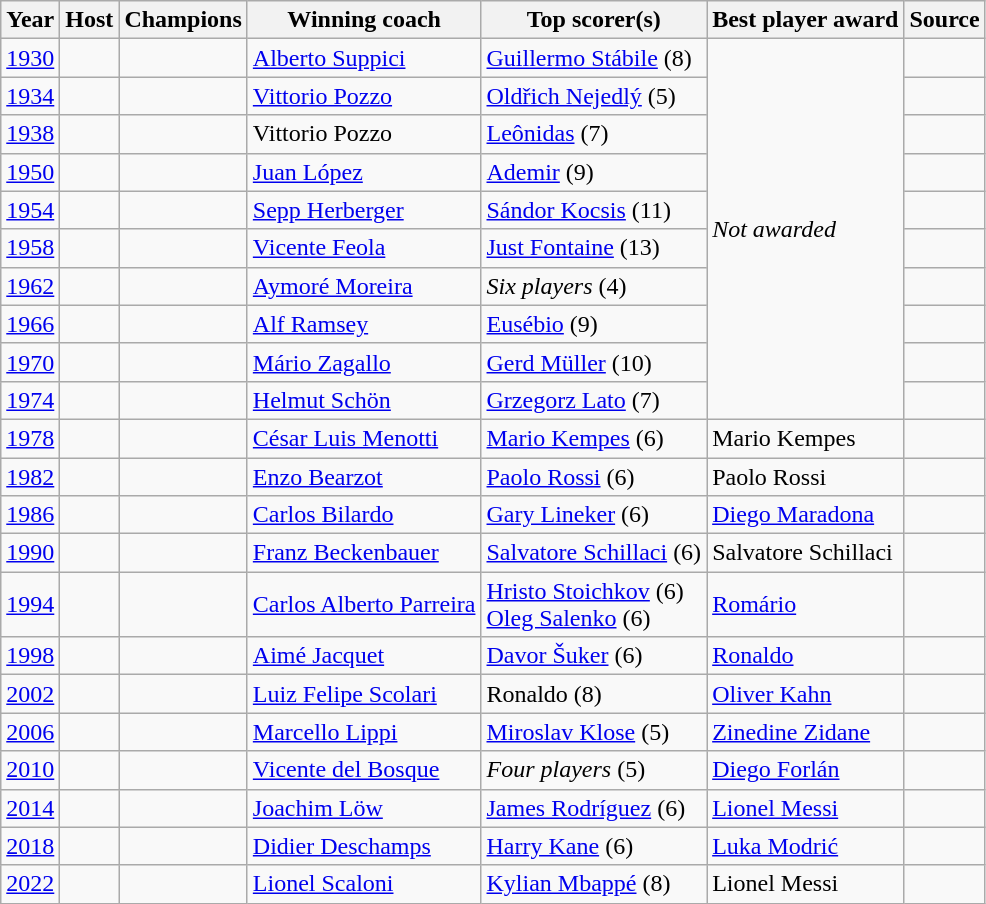<table class="wikitable sortable">
<tr>
<th>Year</th>
<th>Host</th>
<th>Champions</th>
<th>Winning coach</th>
<th>Top scorer(s)</th>
<th>Best player award</th>
<th>Source</th>
</tr>
<tr>
<td><a href='#'>1930</a></td>
<td></td>
<td data-sort-value=Uruguay></td>
<td data-sort-value="Suppici, Alberto"> <a href='#'>Alberto Suppici</a></td>
<td data-sort-value="8"> <a href='#'>Guillermo Stábile</a> (8)</td>
<td rowspan=10><em>Not awarded</em></td>
<td></td>
</tr>
<tr>
<td><a href='#'>1934</a></td>
<td></td>
<td data-sort-value=Italy></td>
<td data-sort-value="Pozzo, Vittorio"> <a href='#'>Vittorio Pozzo</a></td>
<td data-sort-value="5"> <a href='#'>Oldřich Nejedlý</a> (5)</td>
<td></td>
</tr>
<tr>
<td><a href='#'>1938</a></td>
<td></td>
<td data-sort-value=Italy></td>
<td data-sort-value="Pozzo, Vittorio"> Vittorio Pozzo</td>
<td data-sort-value="7"> <a href='#'>Leônidas</a> (7)</td>
<td></td>
</tr>
<tr>
<td><a href='#'>1950</a></td>
<td></td>
<td data-sort-value=Uruguay></td>
<td data-sort-value="Lopez, Juan"> <a href='#'>Juan López</a></td>
<td data-sort-value="8"> <a href='#'>Ademir</a> (9)</td>
<td></td>
</tr>
<tr>
<td><a href='#'>1954</a></td>
<td></td>
<td data-sort-value=Germany></td>
<td data-sort-value="Herberger, Sepp"> <a href='#'>Sepp Herberger</a></td>
<td data-sort-value="11"> <a href='#'>Sándor Kocsis</a> (11)</td>
<td></td>
</tr>
<tr>
<td><a href='#'>1958</a></td>
<td></td>
<td data-sort-value=Brazil></td>
<td data-sort-value="Feola, Vicente"> <a href='#'>Vicente Feola</a></td>
<td data-sort-value="13"> <a href='#'>Just Fontaine</a> (13)</td>
<td></td>
</tr>
<tr>
<td><a href='#'>1962</a></td>
<td></td>
<td data-sort-value=Brazil></td>
<td data-sort-value="Moreira, Aymore"> <a href='#'>Aymoré Moreira</a></td>
<td data-sort-value="4"><em>Six players</em> (4)</td>
<td></td>
</tr>
<tr>
<td><a href='#'>1966</a></td>
<td></td>
<td data-sort-value=England></td>
<td data-sort-value="Ramsey, Alf"> <a href='#'>Alf Ramsey</a></td>
<td data-sort-value="9"> <a href='#'>Eusébio</a> (9)</td>
<td></td>
</tr>
<tr>
<td><a href='#'>1970</a></td>
<td></td>
<td data-sort-value=Brazil></td>
<td data-sort-value="Zagallo, Mario"> <a href='#'>Mário Zagallo</a></td>
<td data-sort-value="10"> <a href='#'>Gerd Müller</a> (10)</td>
<td></td>
</tr>
<tr>
<td><a href='#'>1974</a></td>
<td></td>
<td data-sort-value=Germany></td>
<td data-sort-value="Schon, Helmut"> <a href='#'>Helmut Schön</a></td>
<td data-sort-value="7"> <a href='#'>Grzegorz Lato</a> (7)</td>
<td></td>
</tr>
<tr>
<td><a href='#'>1978</a></td>
<td></td>
<td data-sort-value=Argentina></td>
<td data-sort-value="Menotti, Cesar Luis"> <a href='#'>César Luis Menotti</a></td>
<td data-sort-value="6"> <a href='#'>Mario Kempes</a> (6)</td>
<td> Mario Kempes</td>
<td></td>
</tr>
<tr>
<td><a href='#'>1982</a></td>
<td></td>
<td data-sort-value=Italy></td>
<td data-sort-value="Bearzot, Enzo"> <a href='#'>Enzo Bearzot</a></td>
<td data-sort-value="6"> <a href='#'>Paolo Rossi</a> (6)</td>
<td> Paolo Rossi</td>
<td></td>
</tr>
<tr>
<td><a href='#'>1986</a></td>
<td></td>
<td data-sort-value=Argentina></td>
<td data-sort-value="Bilardo, Carlos"> <a href='#'>Carlos Bilardo</a></td>
<td data-sort-value="6"> <a href='#'>Gary Lineker</a> (6)</td>
<td> <a href='#'>Diego Maradona</a></td>
<td></td>
</tr>
<tr>
<td><a href='#'>1990</a></td>
<td data-sort-value=Italy></td>
<td data-sort-value=Germany></td>
<td data-sort-value="Beckenbauer, Franz"> <a href='#'>Franz Beckenbauer</a></td>
<td data-sort-value="6"> <a href='#'>Salvatore Schillaci</a> (6)</td>
<td> Salvatore Schillaci</td>
<td></td>
</tr>
<tr>
<td><a href='#'>1994</a></td>
<td></td>
<td data-sort-value=Brazil></td>
<td data-sort-value="Parreira, Carlos Alberto"> <a href='#'>Carlos Alberto Parreira</a></td>
<td data-sort-value="6"> <a href='#'>Hristo Stoichkov</a> (6)<br> <a href='#'>Oleg Salenko</a> (6)</td>
<td> <a href='#'>Romário</a></td>
<td></td>
</tr>
<tr>
<td><a href='#'>1998</a></td>
<td></td>
<td data-sort-value=France></td>
<td data-sort-value="Jacquet, Aime"> <a href='#'>Aimé Jacquet</a></td>
<td data-sort-value="6"> <a href='#'>Davor Šuker</a> (6)</td>
<td> <a href='#'>Ronaldo</a></td>
<td></td>
</tr>
<tr>
<td><a href='#'>2002</a></td>
<td><br></td>
<td data-sort-value=Brazil></td>
<td data-sort-value="Scolari, Luiz Felipe"> <a href='#'>Luiz Felipe Scolari</a></td>
<td data-sort-value="8"> Ronaldo (8)</td>
<td> <a href='#'>Oliver Kahn</a></td>
<td></td>
</tr>
<tr>
<td><a href='#'>2006</a></td>
<td></td>
<td data-sort-value=Italy></td>
<td data-sort-value="Lippi, Marcello"> <a href='#'>Marcello Lippi</a></td>
<td data-sort-value="5"> <a href='#'>Miroslav Klose</a> (5)</td>
<td> <a href='#'>Zinedine Zidane</a></td>
<td></td>
</tr>
<tr>
<td><a href='#'>2010</a></td>
<td></td>
<td data-sort-value=Spain></td>
<td data-sort-value="Del Bosque, Vicente"> <a href='#'>Vicente del Bosque</a></td>
<td data-sort-value="5"><em>Four players</em> (5)</td>
<td> <a href='#'>Diego Forlán</a></td>
<td></td>
</tr>
<tr>
<td><a href='#'>2014</a></td>
<td></td>
<td data-sort-value=Germany></td>
<td data-sort-value="Low, Joachim"> <a href='#'>Joachim Löw</a></td>
<td data-sort-value="6"> <a href='#'>James Rodríguez</a> (6)</td>
<td> <a href='#'>Lionel Messi</a></td>
<td></td>
</tr>
<tr>
<td><a href='#'>2018</a></td>
<td></td>
<td data-sort-value=France></td>
<td data-sort-value="Deschamps, Didier"> <a href='#'>Didier Deschamps</a></td>
<td data-sort-value="6"> <a href='#'>Harry Kane</a> (6)</td>
<td> <a href='#'>Luka Modrić</a></td>
<td></td>
</tr>
<tr>
<td><a href='#'>2022</a></td>
<td></td>
<td data-sort-value=Argentina></td>
<td data-sort-value="Scaloni, Lionel"> <a href='#'>Lionel Scaloni</a></td>
<td data-sort-value="8"> <a href='#'>Kylian Mbappé</a> (8)</td>
<td> Lionel Messi</td>
<td></td>
</tr>
</table>
